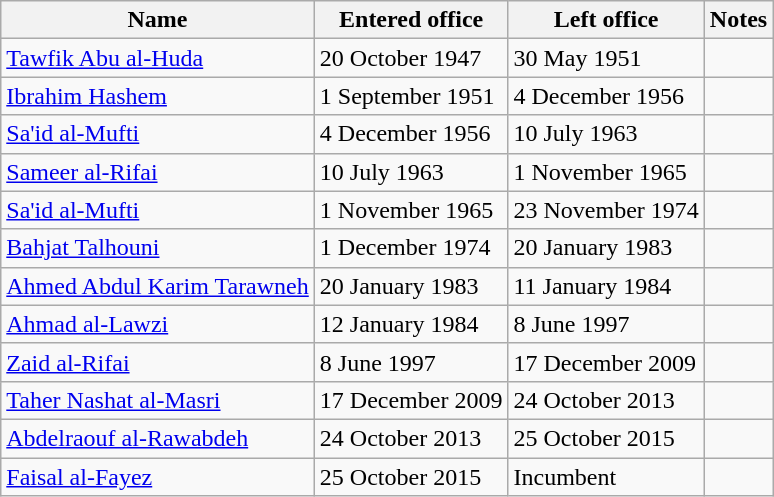<table class="wikitable">
<tr>
<th>Name</th>
<th>Entered office</th>
<th>Left office</th>
<th>Notes</th>
</tr>
<tr>
<td><a href='#'>Tawfik Abu al-Huda</a></td>
<td>20 October 1947</td>
<td>30 May 1951</td>
<td></td>
</tr>
<tr>
<td><a href='#'>Ibrahim Hashem</a></td>
<td>1 September 1951</td>
<td>4 December 1956</td>
<td></td>
</tr>
<tr>
<td><a href='#'>Sa'id al-Mufti</a></td>
<td>4 December 1956</td>
<td>10 July 1963</td>
<td></td>
</tr>
<tr>
<td><a href='#'>Sameer al-Rifai</a></td>
<td>10 July 1963</td>
<td>1 November 1965</td>
<td></td>
</tr>
<tr>
<td><a href='#'>Sa'id al-Mufti</a></td>
<td>1 November 1965</td>
<td>23 November 1974</td>
<td></td>
</tr>
<tr>
<td><a href='#'>Bahjat Talhouni</a></td>
<td>1 December 1974</td>
<td>20 January 1983</td>
<td></td>
</tr>
<tr>
<td><a href='#'>Ahmed Abdul Karim Tarawneh</a></td>
<td>20 January 1983</td>
<td>11 January 1984</td>
<td></td>
</tr>
<tr>
<td><a href='#'>Ahmad al-Lawzi</a></td>
<td>12 January 1984</td>
<td>8 June 1997</td>
<td></td>
</tr>
<tr>
<td><a href='#'>Zaid al-Rifai</a></td>
<td>8 June 1997</td>
<td>17 December 2009</td>
<td></td>
</tr>
<tr>
<td><a href='#'>Taher Nashat al-Masri</a></td>
<td>17 December 2009</td>
<td>24 October 2013</td>
<td></td>
</tr>
<tr>
<td><a href='#'>Abdelraouf al-Rawabdeh</a></td>
<td>24 October 2013</td>
<td>25 October 2015</td>
<td></td>
</tr>
<tr>
<td><a href='#'>Faisal al-Fayez</a></td>
<td>25 October 2015</td>
<td>Incumbent</td>
<td></td>
</tr>
</table>
